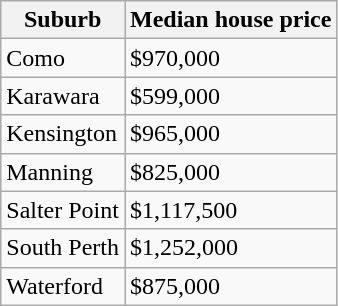<table class="wikitable">
<tr>
<th>Suburb</th>
<th>Median house price</th>
</tr>
<tr>
<td>Como</td>
<td>$970,000</td>
</tr>
<tr>
<td>Karawara</td>
<td>$599,000</td>
</tr>
<tr>
<td>Kensington</td>
<td>$965,000</td>
</tr>
<tr>
<td>Manning</td>
<td>$825,000</td>
</tr>
<tr>
<td>Salter Point</td>
<td>$1,117,500</td>
</tr>
<tr>
<td>South Perth</td>
<td>$1,252,000</td>
</tr>
<tr>
<td>Waterford</td>
<td>$875,000</td>
</tr>
</table>
